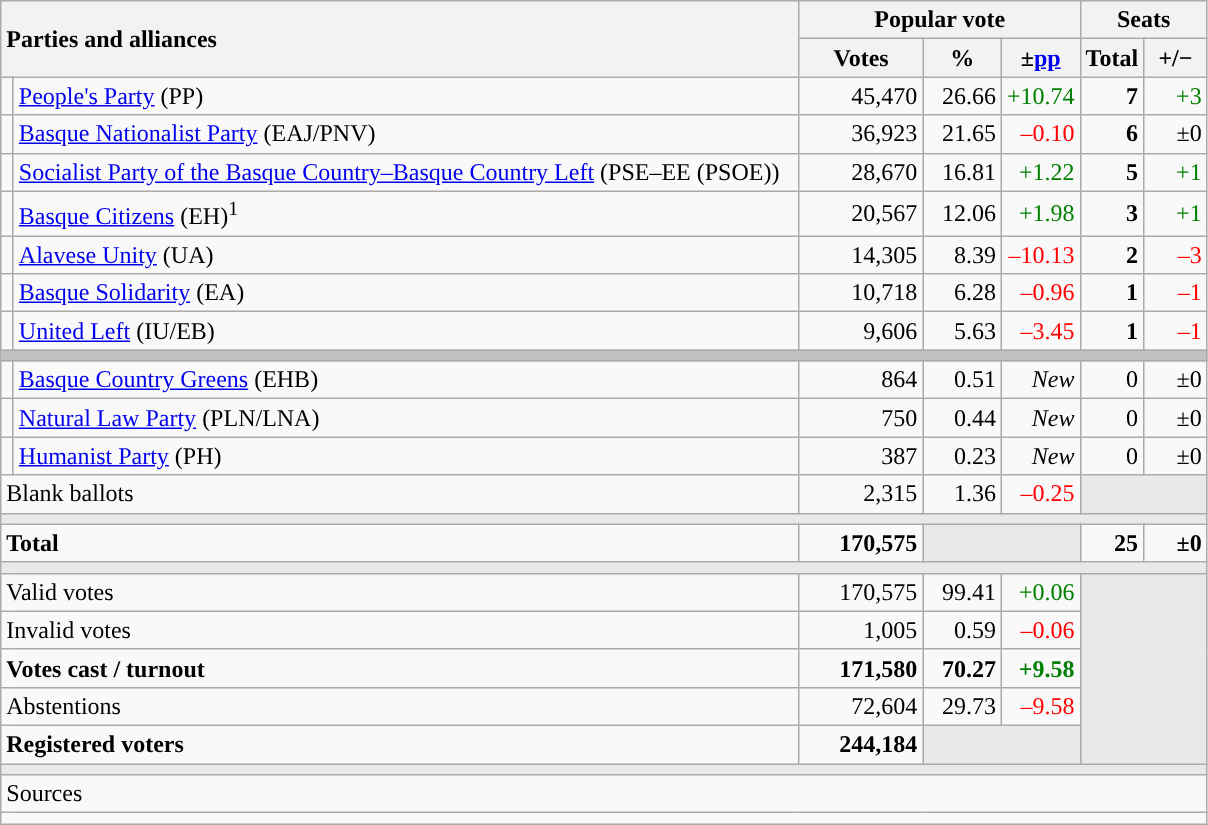<table class="wikitable" style="text-align:right;">
<tr>
<th style="text-align:left;" rowspan="2" colspan="2" width="525">Parties and alliances</th>
<th colspan="3">Popular vote</th>
<th colspan="2">Seats</th>
</tr>
<tr>
<th width="75">Votes</th>
<th width="45">%</th>
<th width="45">±<a href='#'>pp</a></th>
<th width="35">Total</th>
<th width="35">+/−</th>
</tr>
<tr>
<td width="1" style="color:inherit;background:"></td>
<td align="left"><a href='#'>People's Party</a> (PP)</td>
<td>45,470</td>
<td>26.66</td>
<td style="color:green;">+10.74</td>
<td><strong>7</strong></td>
<td style="color:green;">+3</td>
</tr>
<tr>
<td style="color:inherit;background:"></td>
<td align="left"><a href='#'>Basque Nationalist Party</a> (EAJ/PNV)</td>
<td>36,923</td>
<td>21.65</td>
<td style="color:red;">–0.10</td>
<td><strong>6</strong></td>
<td>±0</td>
</tr>
<tr>
<td style="color:inherit;background:"></td>
<td align="left"><a href='#'>Socialist Party of the Basque Country–Basque Country Left</a> (PSE–EE (PSOE))</td>
<td>28,670</td>
<td>16.81</td>
<td style="color:green;">+1.22</td>
<td><strong>5</strong></td>
<td style="color:green;">+1</td>
</tr>
<tr>
<td style="color:inherit;background:"></td>
<td align="left"><a href='#'>Basque Citizens</a> (EH)<sup>1</sup></td>
<td>20,567</td>
<td>12.06</td>
<td style="color:green;">+1.98</td>
<td><strong>3</strong></td>
<td style="color:green;">+1</td>
</tr>
<tr>
<td style="color:inherit;background:"></td>
<td align="left"><a href='#'>Alavese Unity</a> (UA)</td>
<td>14,305</td>
<td>8.39</td>
<td style="color:red;">–10.13</td>
<td><strong>2</strong></td>
<td style="color:red;">–3</td>
</tr>
<tr>
<td style="color:inherit;background:"></td>
<td align="left"><a href='#'>Basque Solidarity</a> (EA)</td>
<td>10,718</td>
<td>6.28</td>
<td style="color:red;">–0.96</td>
<td><strong>1</strong></td>
<td style="color:red;">–1</td>
</tr>
<tr>
<td style="color:inherit;background:"></td>
<td align="left"><a href='#'>United Left</a> (IU/EB)</td>
<td>9,606</td>
<td>5.63</td>
<td style="color:red;">–3.45</td>
<td><strong>1</strong></td>
<td style="color:red;">–1</td>
</tr>
<tr>
<td colspan="7" bgcolor="#C0C0C0"></td>
</tr>
<tr>
<td style="color:inherit;background:"></td>
<td align="left"><a href='#'>Basque Country Greens</a> (EHB)</td>
<td>864</td>
<td>0.51</td>
<td><em>New</em></td>
<td>0</td>
<td>±0</td>
</tr>
<tr>
<td style="color:inherit;background:"></td>
<td align="left"><a href='#'>Natural Law Party</a> (PLN/LNA)</td>
<td>750</td>
<td>0.44</td>
<td><em>New</em></td>
<td>0</td>
<td>±0</td>
</tr>
<tr>
<td style="color:inherit;background:"></td>
<td align="left"><a href='#'>Humanist Party</a> (PH)</td>
<td>387</td>
<td>0.23</td>
<td><em>New</em></td>
<td>0</td>
<td>±0</td>
</tr>
<tr>
<td align="left" colspan="2">Blank ballots</td>
<td>2,315</td>
<td>1.36</td>
<td style="color:red;">–0.25</td>
<td bgcolor="#E9E9E9" colspan="2"></td>
</tr>
<tr>
<td colspan="7" bgcolor="#E9E9E9"></td>
</tr>
<tr style="font-weight:bold;">
<td align="left" colspan="2">Total</td>
<td>170,575</td>
<td bgcolor="#E9E9E9" colspan="2"></td>
<td>25</td>
<td>±0</td>
</tr>
<tr>
<td colspan="7" bgcolor="#E9E9E9"></td>
</tr>
<tr>
<td align="left" colspan="2">Valid votes</td>
<td>170,575</td>
<td>99.41</td>
<td style="color:green;">+0.06</td>
<td bgcolor="#E9E9E9" colspan="2" rowspan="5"></td>
</tr>
<tr>
<td align="left" colspan="2">Invalid votes</td>
<td>1,005</td>
<td>0.59</td>
<td style="color:red;">–0.06</td>
</tr>
<tr style="font-weight:bold;">
<td align="left" colspan="2">Votes cast / turnout</td>
<td>171,580</td>
<td>70.27</td>
<td style="color:green;">+9.58</td>
</tr>
<tr>
<td align="left" colspan="2">Abstentions</td>
<td>72,604</td>
<td>29.73</td>
<td style="color:red;">–9.58</td>
</tr>
<tr style="font-weight:bold;">
<td align="left" colspan="2">Registered voters</td>
<td>244,184</td>
<td bgcolor="#E9E9E9" colspan="2"></td>
</tr>
<tr>
<td colspan="7" bgcolor="#E9E9E9"></td>
</tr>
<tr>
<td align="left" colspan="7">Sources</td>
</tr>
<tr>
<td colspan="7" style="text-align:left; max-width:790px;"></td>
</tr>
</table>
